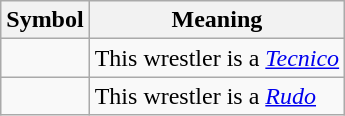<table class="wikitable">
<tr>
<th>Symbol</th>
<th>Meaning</th>
</tr>
<tr>
<td></td>
<td>This wrestler is a <em><a href='#'>Tecnico</a></em></td>
</tr>
<tr>
<td></td>
<td>This wrestler is a <em><a href='#'>Rudo</a></em></td>
</tr>
</table>
